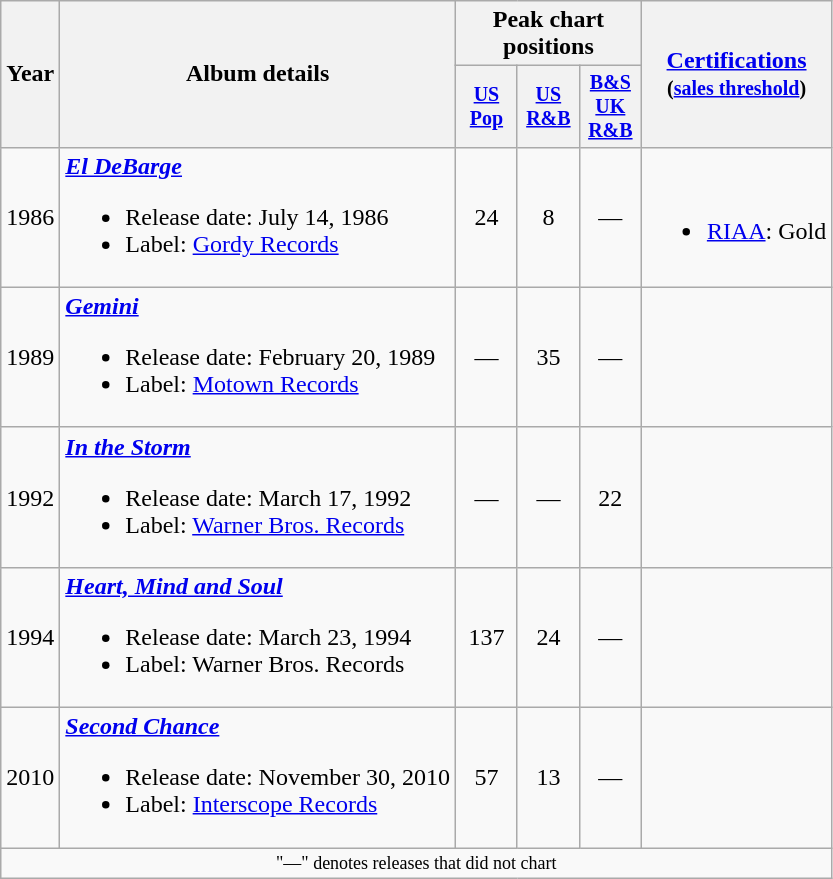<table class="wikitable" style="text-align:center;">
<tr>
<th rowspan="2">Year</th>
<th rowspan="2">Album details</th>
<th colspan="3">Peak chart<br>positions</th>
<th rowspan="2"><a href='#'>Certifications</a><br><small>(<a href='#'>sales threshold</a>)</small></th>
</tr>
<tr style="font-size:smaller;">
<th style="width:35px;"><a href='#'>US Pop</a><br></th>
<th style="width:35px;"><a href='#'>US R&B</a><br></th>
<th style="width:35px;"><a href='#'>B&S UK R&B</a><br></th>
</tr>
<tr>
<td>1986</td>
<td style="text-align:left;"><strong><em><a href='#'>El DeBarge</a></em></strong><br><ul><li>Release date: July 14, 1986</li><li>Label: <a href='#'>Gordy Records</a></li></ul></td>
<td>24</td>
<td>8</td>
<td>—</td>
<td style="text-align:left;"><br><ul><li><a href='#'>RIAA</a>: Gold</li></ul></td>
</tr>
<tr>
<td>1989</td>
<td style="text-align:left;"><strong><em><a href='#'>Gemini</a></em></strong><br><ul><li>Release date: February 20, 1989</li><li>Label: <a href='#'>Motown Records</a></li></ul></td>
<td>—</td>
<td>35</td>
<td>—</td>
<td></td>
</tr>
<tr>
<td>1992</td>
<td style="text-align:left;"><strong><em><a href='#'>In the Storm</a></em></strong><br><ul><li>Release date: March 17, 1992</li><li>Label: <a href='#'>Warner Bros. Records</a></li></ul></td>
<td>—</td>
<td>—</td>
<td>22</td>
<td></td>
</tr>
<tr>
<td>1994</td>
<td style="text-align:left;"><strong><em><a href='#'>Heart, Mind and Soul</a></em></strong><br><ul><li>Release date: March 23, 1994</li><li>Label: Warner Bros. Records</li></ul></td>
<td>137</td>
<td>24</td>
<td>—</td>
<td></td>
</tr>
<tr>
<td>2010</td>
<td style="text-align:left;"><strong><em><a href='#'>Second Chance</a></em></strong><br><ul><li>Release date: November 30, 2010</li><li>Label: <a href='#'>Interscope Records</a></li></ul></td>
<td>57</td>
<td>13</td>
<td>—</td>
<td></td>
</tr>
<tr>
<td colspan="10" style="font-size:9pt">"—" denotes releases that did not chart</td>
</tr>
</table>
